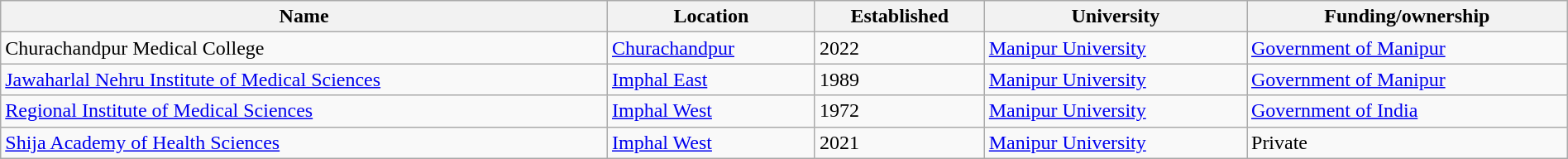<table class="wikitable sortable" style="width:100%">
<tr>
<th>Name</th>
<th>Location</th>
<th>Established</th>
<th>University</th>
<th>Funding/ownership</th>
</tr>
<tr>
<td>Churachandpur Medical College</td>
<td><a href='#'>Churachandpur</a></td>
<td>2022</td>
<td><a href='#'>Manipur University</a></td>
<td><a href='#'>Government of Manipur</a></td>
</tr>
<tr>
<td><a href='#'>Jawaharlal Nehru Institute of Medical Sciences</a></td>
<td><a href='#'>Imphal East</a></td>
<td>1989</td>
<td><a href='#'>Manipur University</a></td>
<td><a href='#'>Government of Manipur</a></td>
</tr>
<tr>
<td><a href='#'>Regional Institute of Medical Sciences</a></td>
<td><a href='#'>Imphal West</a></td>
<td>1972</td>
<td><a href='#'>Manipur University</a></td>
<td><a href='#'>Government of India</a></td>
</tr>
<tr>
<td><a href='#'>Shija Academy of Health Sciences</a></td>
<td><a href='#'>Imphal West</a></td>
<td>2021</td>
<td><a href='#'>Manipur University</a></td>
<td>Private</td>
</tr>
</table>
